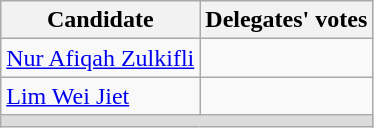<table class="wikitable" style="text-align:center">
<tr>
<th>Candidate</th>
<th>Delegates' votes</th>
</tr>
<tr>
<td align="left"><a href='#'>Nur Afiqah Zulkifli</a></td>
<td colspan="1"></td>
</tr>
<tr>
<td align="left"><a href='#'>Lim Wei Jiet</a></td>
<td colspan="1"></td>
</tr>
<tr>
<td colspan="3" bgcolor="dcdcdc"></td>
</tr>
</table>
